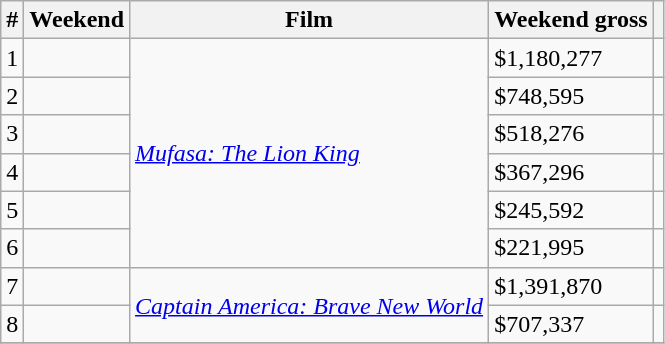<table class="wikitable sortable">
<tr>
<th>#</th>
<th>Weekend</th>
<th>Film</th>
<th>Weekend gross</th>
<th></th>
</tr>
<tr>
<td>1</td>
<td></td>
<td rowspan="6"><em><a href='#'>Mufasa: The Lion King</a></em></td>
<td>$1,180,277</td>
<td></td>
</tr>
<tr>
<td>2</td>
<td></td>
<td>$748,595</td>
<td></td>
</tr>
<tr>
<td>3</td>
<td></td>
<td>$518,276</td>
<td></td>
</tr>
<tr>
<td>4</td>
<td></td>
<td>$367,296</td>
<td></td>
</tr>
<tr>
<td>5</td>
<td></td>
<td>$245,592</td>
<td></td>
</tr>
<tr>
<td>6</td>
<td></td>
<td>$221,995</td>
<td></td>
</tr>
<tr>
<td>7</td>
<td></td>
<td rowspan=2><em><a href='#'>Captain America: Brave New World</a></em></td>
<td>$1,391,870</td>
<td></td>
</tr>
<tr>
<td>8</td>
<td></td>
<td>$707,337</td>
<td></td>
</tr>
<tr>
</tr>
</table>
